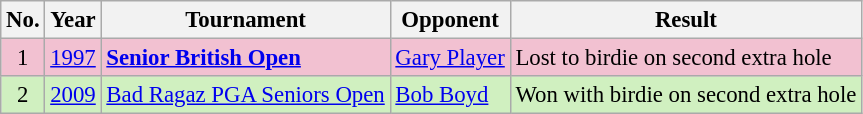<table class="wikitable" style="font-size:95%;">
<tr>
<th>No.</th>
<th>Year</th>
<th>Tournament</th>
<th>Opponent</th>
<th>Result</th>
</tr>
<tr style="background:#F2C1D1;">
<td align=center>1</td>
<td><a href='#'>1997</a></td>
<td><strong><a href='#'>Senior British Open</a></strong></td>
<td> <a href='#'>Gary Player</a></td>
<td>Lost to birdie on second extra hole</td>
</tr>
<tr style="background:#D0F0C0;">
<td align=center>2</td>
<td><a href='#'>2009</a></td>
<td><a href='#'>Bad Ragaz PGA Seniors Open</a></td>
<td> <a href='#'>Bob Boyd</a></td>
<td>Won with birdie on second extra hole</td>
</tr>
</table>
